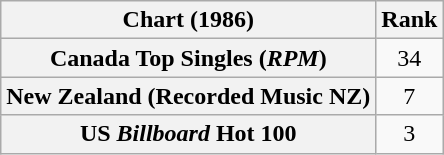<table class="wikitable sortable plainrowheaders" style="text-align:center">
<tr>
<th scope="col">Chart (1986)</th>
<th scope="col">Rank</th>
</tr>
<tr>
<th scope="row">Canada Top Singles (<em>RPM</em>)</th>
<td>34</td>
</tr>
<tr>
<th scope="row">New Zealand (Recorded Music NZ)</th>
<td>7</td>
</tr>
<tr>
<th scope="row">US <em>Billboard</em> Hot 100</th>
<td>3</td>
</tr>
</table>
